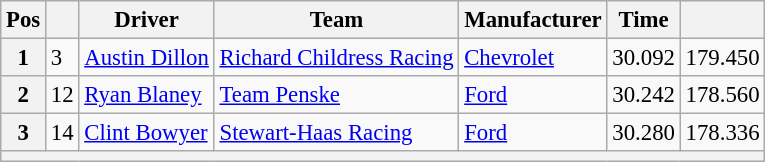<table class="wikitable" style="font-size:95%">
<tr>
<th>Pos</th>
<th></th>
<th>Driver</th>
<th>Team</th>
<th>Manufacturer</th>
<th>Time</th>
<th></th>
</tr>
<tr>
<th>1</th>
<td>3</td>
<td><a href='#'>Austin Dillon</a></td>
<td><a href='#'>Richard Childress Racing</a></td>
<td><a href='#'>Chevrolet</a></td>
<td>30.092</td>
<td>179.450</td>
</tr>
<tr>
<th>2</th>
<td>12</td>
<td><a href='#'>Ryan Blaney</a></td>
<td><a href='#'>Team Penske</a></td>
<td><a href='#'>Ford</a></td>
<td>30.242</td>
<td>178.560</td>
</tr>
<tr>
<th>3</th>
<td>14</td>
<td><a href='#'>Clint Bowyer</a></td>
<td><a href='#'>Stewart-Haas Racing</a></td>
<td><a href='#'>Ford</a></td>
<td>30.280</td>
<td>178.336</td>
</tr>
<tr>
<th colspan="7"></th>
</tr>
</table>
